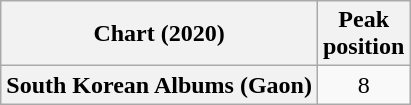<table class="wikitable plainrowheaders" style="text-align:center">
<tr>
<th>Chart (2020)</th>
<th>Peak<br>position</th>
</tr>
<tr>
<th scope="row">South Korean Albums (Gaon)</th>
<td>8</td>
</tr>
</table>
